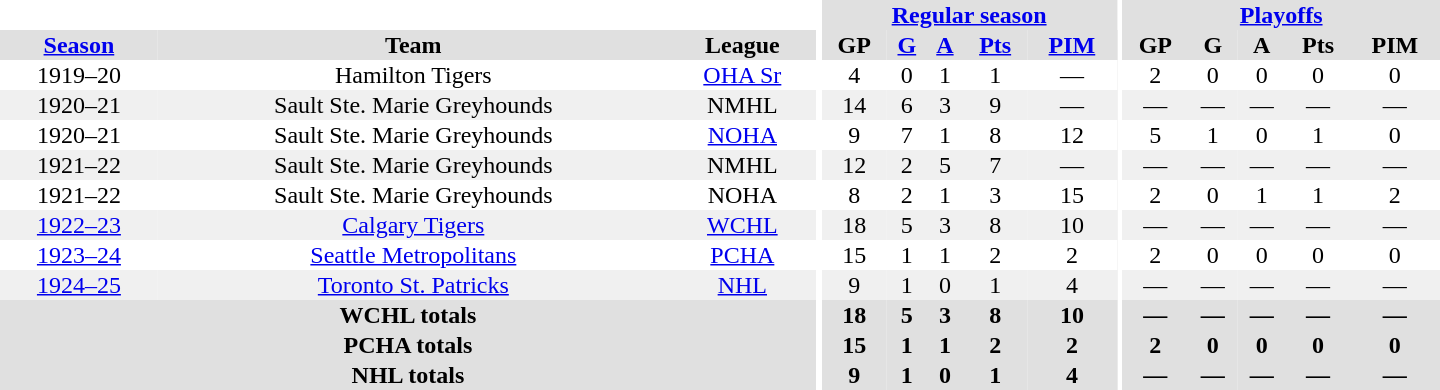<table border="0" cellpadding="1" cellspacing="0" style="text-align:center; width:60em">
<tr bgcolor="#e0e0e0">
<th colspan="3" bgcolor="#ffffff"></th>
<th rowspan="100" bgcolor="#ffffff"></th>
<th colspan="5"><a href='#'>Regular season</a></th>
<th rowspan="100" bgcolor="#ffffff"></th>
<th colspan="5"><a href='#'>Playoffs</a></th>
</tr>
<tr bgcolor="#e0e0e0">
<th><a href='#'>Season</a></th>
<th>Team</th>
<th>League</th>
<th>GP</th>
<th><a href='#'>G</a></th>
<th><a href='#'>A</a></th>
<th><a href='#'>Pts</a></th>
<th><a href='#'>PIM</a></th>
<th>GP</th>
<th>G</th>
<th>A</th>
<th>Pts</th>
<th>PIM</th>
</tr>
<tr>
<td>1919–20</td>
<td>Hamilton Tigers</td>
<td><a href='#'>OHA Sr</a></td>
<td>4</td>
<td>0</td>
<td>1</td>
<td>1</td>
<td>—</td>
<td>2</td>
<td>0</td>
<td>0</td>
<td>0</td>
<td>0</td>
</tr>
<tr bgcolor="#f0f0f0">
<td>1920–21</td>
<td>Sault Ste. Marie Greyhounds</td>
<td>NMHL</td>
<td>14</td>
<td>6</td>
<td>3</td>
<td>9</td>
<td>—</td>
<td>—</td>
<td>—</td>
<td>—</td>
<td>—</td>
<td>—</td>
</tr>
<tr>
<td>1920–21</td>
<td>Sault Ste. Marie Greyhounds</td>
<td><a href='#'>NOHA</a></td>
<td>9</td>
<td>7</td>
<td>1</td>
<td>8</td>
<td>12</td>
<td>5</td>
<td>1</td>
<td>0</td>
<td>1</td>
<td>0</td>
</tr>
<tr bgcolor="#f0f0f0">
<td>1921–22</td>
<td>Sault Ste. Marie Greyhounds</td>
<td>NMHL</td>
<td>12</td>
<td>2</td>
<td>5</td>
<td>7</td>
<td>—</td>
<td>—</td>
<td>—</td>
<td>—</td>
<td>—</td>
<td>—</td>
</tr>
<tr>
<td>1921–22</td>
<td>Sault Ste. Marie Greyhounds</td>
<td>NOHA</td>
<td>8</td>
<td>2</td>
<td>1</td>
<td>3</td>
<td>15</td>
<td>2</td>
<td>0</td>
<td>1</td>
<td>1</td>
<td>2</td>
</tr>
<tr bgcolor="#f0f0f0">
<td><a href='#'>1922–23</a></td>
<td><a href='#'>Calgary Tigers</a></td>
<td><a href='#'>WCHL</a></td>
<td>18</td>
<td>5</td>
<td>3</td>
<td>8</td>
<td>10</td>
<td>—</td>
<td>—</td>
<td>—</td>
<td>—</td>
<td>—</td>
</tr>
<tr>
<td><a href='#'>1923–24</a></td>
<td><a href='#'>Seattle Metropolitans</a></td>
<td><a href='#'>PCHA</a></td>
<td>15</td>
<td>1</td>
<td>1</td>
<td>2</td>
<td>2</td>
<td>2</td>
<td>0</td>
<td>0</td>
<td>0</td>
<td>0</td>
</tr>
<tr bgcolor="#f0f0f0">
<td><a href='#'>1924–25</a></td>
<td><a href='#'>Toronto St. Patricks</a></td>
<td><a href='#'>NHL</a></td>
<td>9</td>
<td>1</td>
<td>0</td>
<td>1</td>
<td>4</td>
<td>—</td>
<td>—</td>
<td>—</td>
<td>—</td>
<td>—</td>
</tr>
<tr bgcolor="#e0e0e0">
<th colspan="3">WCHL totals</th>
<th>18</th>
<th>5</th>
<th>3</th>
<th>8</th>
<th>10</th>
<th>—</th>
<th>—</th>
<th>—</th>
<th>—</th>
<th>—</th>
</tr>
<tr bgcolor="#e0e0e0">
<th colspan="3">PCHA totals</th>
<th>15</th>
<th>1</th>
<th>1</th>
<th>2</th>
<th>2</th>
<th>2</th>
<th>0</th>
<th>0</th>
<th>0</th>
<th>0</th>
</tr>
<tr bgcolor="#e0e0e0">
<th colspan="3">NHL totals</th>
<th>9</th>
<th>1</th>
<th>0</th>
<th>1</th>
<th>4</th>
<th>—</th>
<th>—</th>
<th>—</th>
<th>—</th>
<th>—</th>
</tr>
</table>
